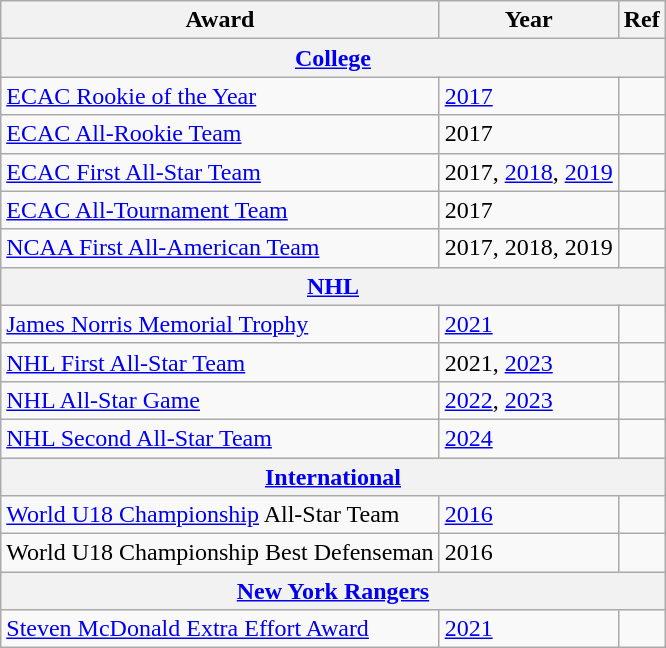<table class="wikitable">
<tr>
<th>Award</th>
<th>Year</th>
<th>Ref</th>
</tr>
<tr>
<th colspan="3"><a href='#'>College</a></th>
</tr>
<tr>
<td><a href='#'>ECAC Rookie of the Year</a></td>
<td><a href='#'>2017</a></td>
<td></td>
</tr>
<tr>
<td><a href='#'>ECAC All-Rookie Team</a></td>
<td>2017</td>
<td></td>
</tr>
<tr>
<td><a href='#'>ECAC First All-Star Team</a></td>
<td>2017, <a href='#'>2018</a>, <a href='#'>2019</a></td>
<td></td>
</tr>
<tr>
<td><a href='#'>ECAC All-Tournament Team</a></td>
<td>2017</td>
<td></td>
</tr>
<tr>
<td><a href='#'>NCAA First All-American Team</a></td>
<td>2017, 2018, 2019</td>
<td></td>
</tr>
<tr>
<th colspan="3"><a href='#'>NHL</a></th>
</tr>
<tr>
<td><a href='#'>James Norris Memorial Trophy</a></td>
<td><a href='#'>2021</a></td>
<td></td>
</tr>
<tr>
<td><a href='#'>NHL First All-Star Team</a></td>
<td>2021, <a href='#'>2023</a></td>
<td></td>
</tr>
<tr>
<td><a href='#'>NHL All-Star Game</a></td>
<td><a href='#'>2022</a>, <a href='#'>2023</a></td>
<td></td>
</tr>
<tr>
<td><a href='#'>NHL Second All-Star Team</a></td>
<td><a href='#'>2024</a></td>
<td></td>
</tr>
<tr>
<th colspan="3"><a href='#'>International</a></th>
</tr>
<tr>
<td><a href='#'>World U18 Championship</a> All-Star Team</td>
<td><a href='#'>2016</a></td>
<td></td>
</tr>
<tr>
<td>World U18 Championship Best Defenseman</td>
<td>2016</td>
<td></td>
</tr>
<tr>
<th colspan="3"><a href='#'>New York Rangers</a></th>
</tr>
<tr>
<td><a href='#'>Steven McDonald Extra Effort Award</a></td>
<td><a href='#'>2021</a></td>
<td></td>
</tr>
</table>
